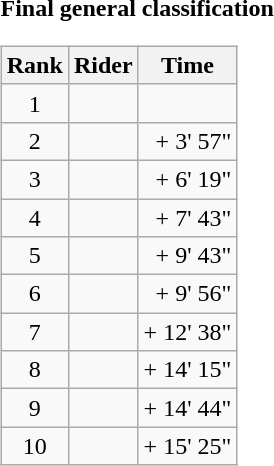<table>
<tr>
<td><strong>Final general classification</strong><br><table class="wikitable">
<tr>
<th scope="col">Rank</th>
<th scope="col">Rider</th>
<th scope="col">Time</th>
</tr>
<tr>
<td style="text-align:center;">1</td>
<td></td>
<td style="text-align:right;"></td>
</tr>
<tr>
<td style="text-align:center;">2</td>
<td></td>
<td style="text-align:right;">+ 3' 57"</td>
</tr>
<tr>
<td style="text-align:center;">3</td>
<td></td>
<td style="text-align:right;">+ 6' 19"</td>
</tr>
<tr>
<td style="text-align:center;">4</td>
<td></td>
<td style="text-align:right;">+ 7' 43"</td>
</tr>
<tr>
<td style="text-align:center;">5</td>
<td></td>
<td style="text-align:right;">+ 9' 43"</td>
</tr>
<tr>
<td style="text-align:center;">6</td>
<td></td>
<td style="text-align:right;">+ 9' 56"</td>
</tr>
<tr>
<td style="text-align:center;">7</td>
<td></td>
<td style="text-align:right;">+ 12' 38"</td>
</tr>
<tr>
<td style="text-align:center;">8</td>
<td></td>
<td style="text-align:right;">+ 14' 15"</td>
</tr>
<tr>
<td style="text-align:center;">9</td>
<td></td>
<td style="text-align:right;">+ 14' 44"</td>
</tr>
<tr>
<td style="text-align:center;">10</td>
<td></td>
<td style="text-align:right;">+ 15' 25"</td>
</tr>
</table>
</td>
</tr>
</table>
